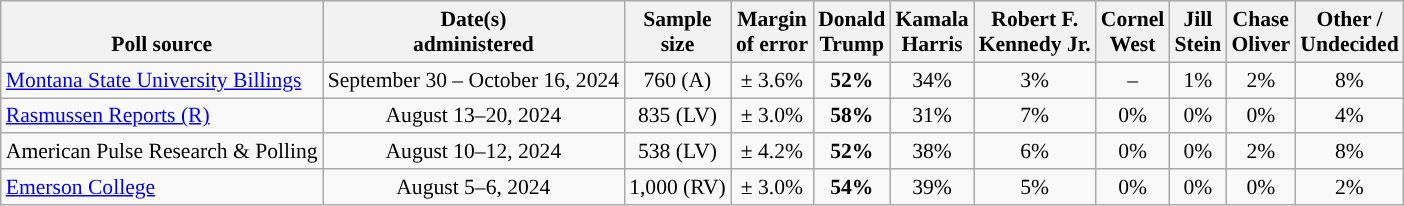<table class="wikitable sortable mw-datatable" style="font-size:90%;text-align:center;line-height:17px">
<tr valign=bottom>
<th>Poll source</th>
<th>Date(s)<br>administered</th>
<th>Sample<br>size</th>
<th>Margin<br>of error</th>
<th class="unsortable">Donald<br>Trump<br></th>
<th class="unsortable">Kamala<br>Harris<br></th>
<th class="unsortable">Robert F.<br>Kennedy Jr.<br></th>
<th class="unsortable">Cornel<br>West<br></th>
<th class="unsortable">Jill<br>Stein<br></th>
<th class="unsortable">Chase<br>Oliver<br></th>
<th class="unsortable">Other /<br>Undecided</th>
</tr>
<tr>
<td style="text-align:left;"><a href='#'>Montana State University Billings</a></td>
<td data-sort-value="2024-10-16">September 30 – October 16, 2024</td>
<td>760 (A)</td>
<td>± 3.6%</td>
<td style="background-color:"><strong>52%</strong></td>
<td>34%</td>
<td>3%</td>
<td>–</td>
<td>1%</td>
<td>2%</td>
<td>8%</td>
</tr>
<tr>
<td style="text-align:left;"><a href='#'>Rasmussen Reports (R)</a></td>
<td data-sort-value="2024-08-20">August 13–20, 2024</td>
<td>835 (LV)</td>
<td>± 3.0%</td>
<td style="background-color:"><strong>58%</strong></td>
<td>31%</td>
<td>7%</td>
<td>0%</td>
<td>0%</td>
<td>0%</td>
<td>4%</td>
</tr>
<tr>
<td style="text-align:left;">American Pulse Research & Polling</td>
<td data-sort-value="2024-08-12">August 10–12, 2024</td>
<td>538 (LV)</td>
<td>± 4.2%</td>
<td style="background-color:"><strong>52%</strong></td>
<td>38%</td>
<td>6%</td>
<td>0%</td>
<td>0%</td>
<td>2%</td>
<td>8%</td>
</tr>
<tr>
<td style="text-align:left;"><a href='#'>Emerson College</a></td>
<td data-sort-value="2024-08-06">August 5–6, 2024</td>
<td>1,000 (RV)</td>
<td>± 3.0%</td>
<td style="background-color:"><strong>54%</strong></td>
<td>39%</td>
<td>5%</td>
<td>0%</td>
<td>0%</td>
<td>0%</td>
<td>2%</td>
</tr>
</table>
